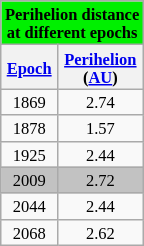<table class=wikitable style="text-align:center; font-size:11px; float:right; margin:2px">
<tr bgcolor= style="font-size: smaller;">
<td colspan="8" style="text-align:center;"><strong>Perihelion distance<br>at different epochs</strong></td>
</tr>
<tr>
<th><a href='#'>Epoch</a></th>
<th><a href='#'>Perihelion</a><br>(<a href='#'>AU</a>)</th>
</tr>
<tr>
<td>1869</td>
<td>2.74</td>
</tr>
<tr>
<td>1878</td>
<td>1.57</td>
</tr>
<tr>
<td>1925</td>
<td>2.44</td>
</tr>
<tr bgcolor=#c2c2c2>
<td>2009</td>
<td>2.72</td>
</tr>
<tr>
<td>2044</td>
<td>2.44</td>
</tr>
<tr>
<td>2068</td>
<td>2.62</td>
</tr>
</table>
